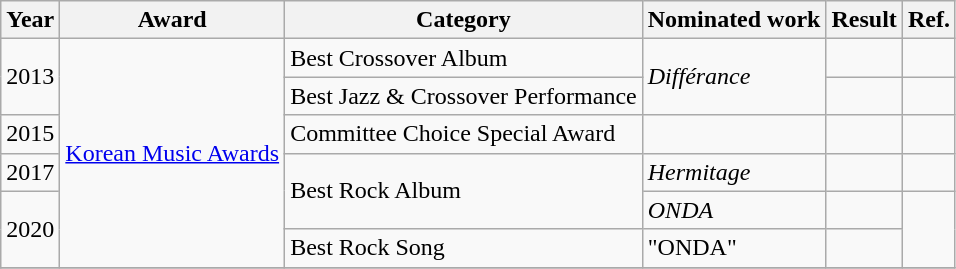<table class="wikitable">
<tr>
<th>Year</th>
<th>Award</th>
<th>Category</th>
<th>Nominated work</th>
<th>Result</th>
<th>Ref.</th>
</tr>
<tr>
<td rowspan="2">2013</td>
<td rowspan="6"><a href='#'>Korean Music Awards</a></td>
<td>Best Crossover Album</td>
<td rowspan="2"><em>Différance</em></td>
<td></td>
<td></td>
</tr>
<tr>
<td>Best Jazz & Crossover Performance</td>
<td></td>
<td></td>
</tr>
<tr>
<td>2015</td>
<td>Committee Choice Special Award</td>
<td></td>
<td></td>
<td></td>
</tr>
<tr>
<td>2017</td>
<td rowspan="2">Best Rock Album</td>
<td><em>Hermitage</em></td>
<td></td>
<td></td>
</tr>
<tr>
<td rowspan="2">2020</td>
<td><em>ONDA</em></td>
<td></td>
<td rowspan="2"></td>
</tr>
<tr>
<td>Best Rock Song</td>
<td>"ONDA"</td>
<td></td>
</tr>
<tr>
</tr>
</table>
